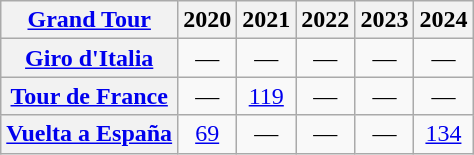<table class="wikitable plainrowheaders">
<tr>
<th scope="col"><a href='#'>Grand Tour</a></th>
<th scope="col">2020</th>
<th scope="col">2021</th>
<th scope="col">2022</th>
<th scope="col">2023</th>
<th scope="col">2024</th>
</tr>
<tr style="text-align:center;">
<th scope="row"> <a href='#'>Giro d'Italia</a></th>
<td>—</td>
<td>—</td>
<td>—</td>
<td>—</td>
<td>—</td>
</tr>
<tr style="text-align:center;">
<th scope="row"> <a href='#'>Tour de France</a></th>
<td>—</td>
<td><a href='#'>119</a></td>
<td>—</td>
<td>—</td>
<td>—</td>
</tr>
<tr style="text-align:center;">
<th scope="row"> <a href='#'>Vuelta a España</a></th>
<td><a href='#'>69</a></td>
<td>—</td>
<td>—</td>
<td>—</td>
<td><a href='#'>134</a></td>
</tr>
</table>
